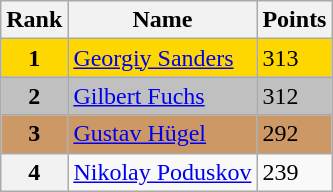<table class="wikitable">
<tr>
<th>Rank</th>
<th>Name</th>
<th>Points</th>
</tr>
<tr bgcolor=gold>
<td align=center><strong>1</strong></td>
<td> <a href='#'>Georgiy Sanders</a></td>
<td>313</td>
</tr>
<tr bgcolor=silver>
<td align=center><strong>2</strong></td>
<td> <a href='#'>Gilbert Fuchs</a></td>
<td>312</td>
</tr>
<tr bgcolor=cc9966>
<td align=center><strong>3</strong></td>
<td> <a href='#'>Gustav Hügel</a></td>
<td>292</td>
</tr>
<tr>
<th>4</th>
<td> <a href='#'>Nikolay Poduskov</a></td>
<td>239</td>
</tr>
</table>
